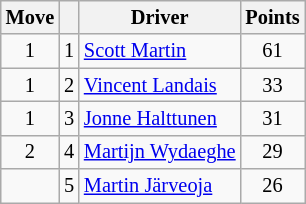<table class="wikitable" style="font-size:85%;">
<tr>
<th>Move</th>
<th></th>
<th>Driver</th>
<th>Points</th>
</tr>
<tr>
<td align="center"> 1</td>
<td align="center">1</td>
<td><a href='#'>Scott Martin</a></td>
<td align="center">61</td>
</tr>
<tr>
<td align="center"> 1</td>
<td align="center">2</td>
<td><a href='#'>Vincent Landais</a></td>
<td align="center">33</td>
</tr>
<tr>
<td align="center"> 1</td>
<td align="center">3</td>
<td><a href='#'>Jonne Halttunen</a></td>
<td align="center">31</td>
</tr>
<tr>
<td align="center"> 2</td>
<td align="center">4</td>
<td><a href='#'>Martijn Wydaeghe</a></td>
<td align="center">29</td>
</tr>
<tr>
<td align="center"></td>
<td align="center">5</td>
<td><a href='#'>Martin Järveoja</a></td>
<td align="center">26</td>
</tr>
</table>
